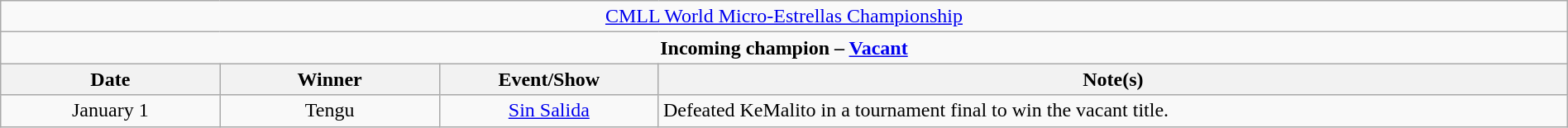<table class="wikitable" style="text-align:center; width:100%;">
<tr>
<td colspan="4" style="text-align: center;"><a href='#'>CMLL World Micro-Estrellas Championship</a></td>
</tr>
<tr>
<td colspan="4" style="text-align: center;"><strong>Incoming champion – <a href='#'>Vacant</a></strong></td>
</tr>
<tr>
<th width=14%>Date</th>
<th width=14%>Winner</th>
<th width=14%>Event/Show</th>
<th width=58%>Note(s)</th>
</tr>
<tr>
<td>January 1</td>
<td>Tengu</td>
<td><a href='#'>Sin Salida</a></td>
<td align=left>Defeated KeMalito in a tournament final to win the vacant title.</td>
</tr>
</table>
